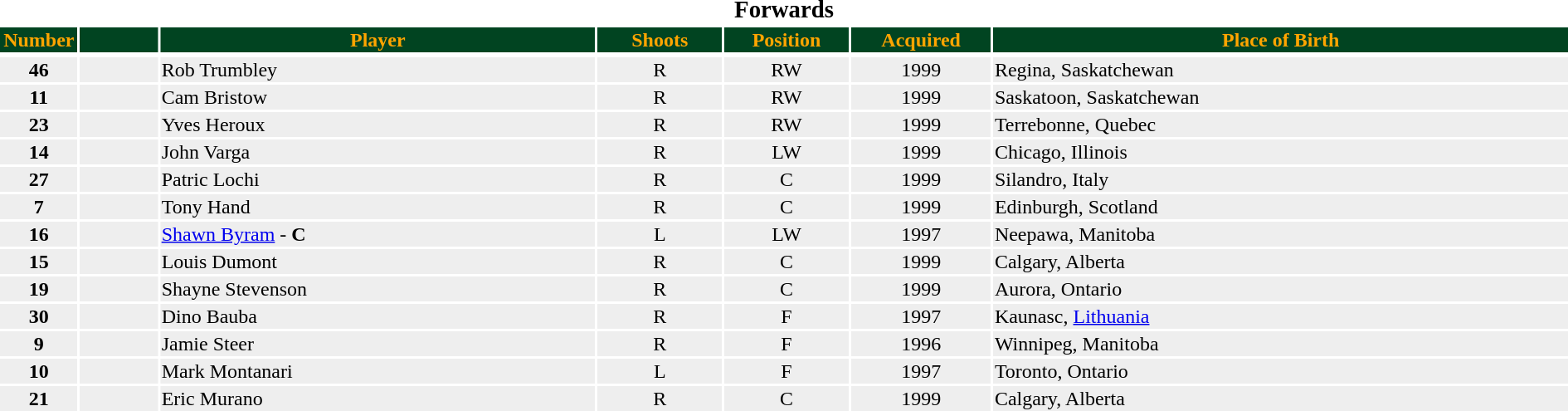<table class="toccolours" style="width:100%">
<tr>
<th colspan=7><big>Forwards </big></th>
</tr>
<tr style="background:#014421; color:#FFA500">
<th width=5%>Number</th>
<th width=5%></th>
<th !width=15%>Player</th>
<th width=8%>Shoots</th>
<th width=8%>Position</th>
<th width=9%>Acquired</th>
<th width=37%>Place of Birth</th>
</tr>
<tr>
</tr>
<tr style="background:#eee">
<td align=center><strong>46</strong></td>
<td align=center></td>
<td>Rob Trumbley</td>
<td align=center>R</td>
<td align=center>RW</td>
<td align=center>1999</td>
<td>Regina, Saskatchewan</td>
</tr>
<tr style="background:#eee">
<td align=center><strong>11</strong></td>
<td align=center></td>
<td>Cam Bristow</td>
<td align=center>R</td>
<td align=center>RW</td>
<td align=center>1999</td>
<td>Saskatoon, Saskatchewan</td>
</tr>
<tr style="background:#eee">
<td align=center><strong>23</strong></td>
<td align=center></td>
<td>Yves Heroux</td>
<td align=center>R</td>
<td align=center>RW</td>
<td align=center>1999</td>
<td>Terrebonne, Quebec</td>
</tr>
<tr style="background:#eee">
<td align=center><strong>14</strong></td>
<td align=center></td>
<td>John Varga</td>
<td align=center>R</td>
<td align=center>LW</td>
<td align=center>1999</td>
<td>Chicago, Illinois</td>
</tr>
<tr style="background:#eee">
<td align=center><strong>27</strong></td>
<td align=center></td>
<td>Patric Lochi</td>
<td align=center>R</td>
<td align=center>C</td>
<td align=center>1999</td>
<td>Silandro, Italy</td>
</tr>
<tr style="background:#eee">
<td align=center><strong>7</strong></td>
<td align=center></td>
<td>Tony Hand</td>
<td align=center>R</td>
<td align=center>C</td>
<td align=center>1999</td>
<td>Edinburgh, Scotland</td>
</tr>
<tr style="background:#eee">
<td align=center><strong>16</strong></td>
<td align=center></td>
<td><a href='#'>Shawn Byram</a> - <strong>C</strong></td>
<td align=center>L</td>
<td align=center>LW</td>
<td align=center>1997</td>
<td>Neepawa, Manitoba</td>
</tr>
<tr style="background:#eee">
<td align=center><strong>15</strong></td>
<td align=center></td>
<td>Louis Dumont</td>
<td align=center>R</td>
<td align=center>C</td>
<td align=center>1999</td>
<td>Calgary, Alberta</td>
</tr>
<tr style="background:#eee">
<td align=center><strong>19</strong></td>
<td align=center></td>
<td>Shayne Stevenson</td>
<td align=center>R</td>
<td align=center>C</td>
<td align=center>1999</td>
<td>Aurora, Ontario</td>
</tr>
<tr style="background:#eee">
<td align=center><strong>30</strong></td>
<td align=center></td>
<td>Dino Bauba</td>
<td align=center>R</td>
<td align=center>F</td>
<td align=center>1997</td>
<td>Kaunasc, <a href='#'>Lithuania</a></td>
</tr>
<tr style="background:#eee">
<td align=center><strong>9</strong></td>
<td align=center></td>
<td>Jamie Steer</td>
<td align=center>R</td>
<td align=center>F</td>
<td align=center>1996</td>
<td>Winnipeg, Manitoba</td>
</tr>
<tr style="background:#eee">
<td align=center><strong>10</strong></td>
<td align=center></td>
<td>Mark Montanari</td>
<td align=center>L</td>
<td align=center>F</td>
<td align=center>1997</td>
<td>Toronto, Ontario</td>
</tr>
<tr style="background:#eee">
<td align=center><strong>21</strong></td>
<td align=center></td>
<td>Eric Murano</td>
<td align=center>R</td>
<td align=center>C</td>
<td align=center>1999</td>
<td>Calgary, Alberta</td>
</tr>
</table>
